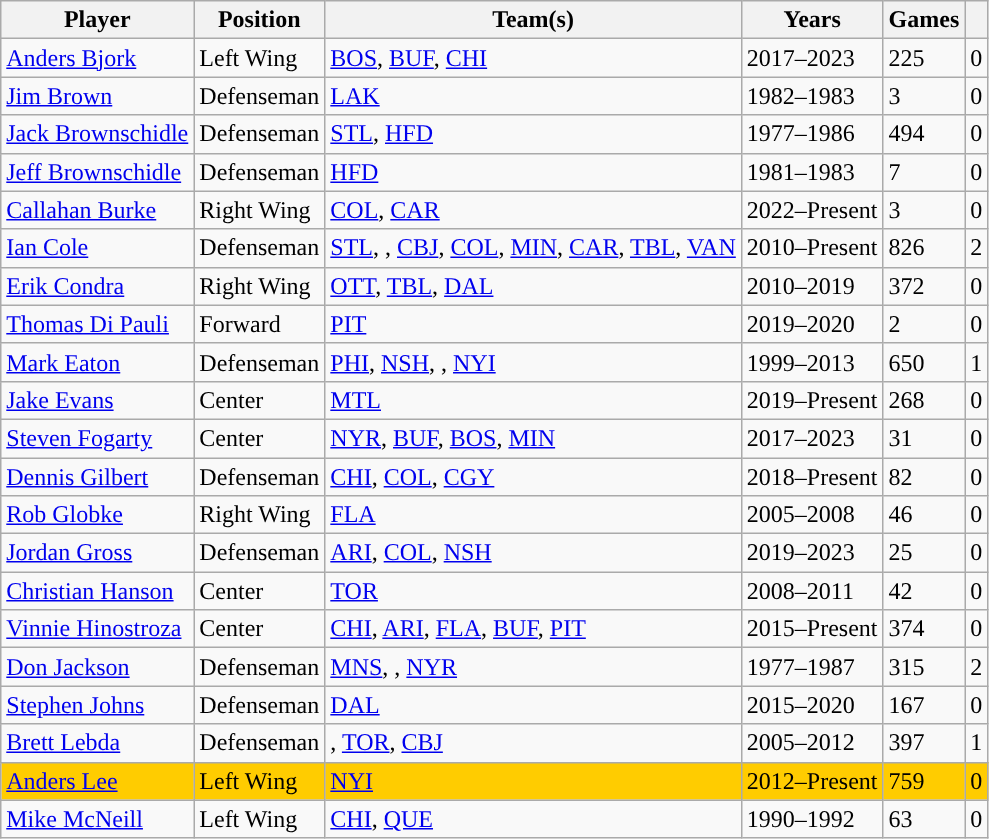<table class="wikitable sortable">
<tr>
<th>Player</th>
<th>Position</th>
<th>Team(s)</th>
<th>Years</th>
<th>Games</th>
<th><a href='#'></a></th>
</tr>
<tr>
<td><a href='#'>Anders Bjork</a></td>
<td>Left Wing</td>
<td><a href='#'>BOS</a>, <a href='#'>BUF</a>, <a href='#'>CHI</a></td>
<td>2017–2023</td>
<td>225</td>
<td>0</td>
</tr>
<tr>
<td><a href='#'>Jim Brown</a></td>
<td>Defenseman</td>
<td><a href='#'>LAK</a></td>
<td>1982–1983</td>
<td>3</td>
<td>0</td>
</tr>
<tr>
<td><a href='#'>Jack Brownschidle</a></td>
<td>Defenseman</td>
<td><a href='#'>STL</a>, <a href='#'>HFD</a></td>
<td>1977–1986</td>
<td>494</td>
<td>0</td>
</tr>
<tr>
<td><a href='#'>Jeff Brownschidle</a></td>
<td>Defenseman</td>
<td><a href='#'>HFD</a></td>
<td>1981–1983</td>
<td>7</td>
<td>0</td>
</tr>
<tr>
<td><a href='#'>Callahan Burke</a></td>
<td>Right Wing</td>
<td><a href='#'>COL</a>, <a href='#'>CAR</a></td>
<td>2022–Present</td>
<td>3</td>
<td>0</td>
</tr>
<tr>
<td><a href='#'>Ian Cole</a></td>
<td>Defenseman</td>
<td><a href='#'>STL</a>, <span><strong></strong></span>, <a href='#'>CBJ</a>, <a href='#'>COL</a>, <a href='#'>MIN</a>, <a href='#'>CAR</a>, <a href='#'>TBL</a>, <a href='#'>VAN</a></td>
<td>2010–Present</td>
<td>826</td>
<td>2</td>
</tr>
<tr>
<td><a href='#'>Erik Condra</a></td>
<td>Right Wing</td>
<td><a href='#'>OTT</a>, <a href='#'>TBL</a>, <a href='#'>DAL</a></td>
<td>2010–2019</td>
<td>372</td>
<td>0</td>
</tr>
<tr>
<td><a href='#'>Thomas Di Pauli</a></td>
<td>Forward</td>
<td><a href='#'>PIT</a></td>
<td>2019–2020</td>
<td>2</td>
<td>0</td>
</tr>
<tr>
<td><a href='#'>Mark Eaton</a></td>
<td>Defenseman</td>
<td><a href='#'>PHI</a>, <a href='#'>NSH</a>, <span><strong></strong></span>, <a href='#'>NYI</a></td>
<td>1999–2013</td>
<td>650</td>
<td>1</td>
</tr>
<tr>
<td><a href='#'>Jake Evans</a></td>
<td>Center</td>
<td><a href='#'>MTL</a></td>
<td>2019–Present</td>
<td>268</td>
<td>0</td>
</tr>
<tr>
<td><a href='#'>Steven Fogarty</a></td>
<td>Center</td>
<td><a href='#'>NYR</a>, <a href='#'>BUF</a>, <a href='#'>BOS</a>, <a href='#'>MIN</a></td>
<td>2017–2023</td>
<td>31</td>
<td>0</td>
</tr>
<tr>
<td><a href='#'>Dennis Gilbert</a></td>
<td>Defenseman</td>
<td><a href='#'>CHI</a>, <a href='#'>COL</a>, <a href='#'>CGY</a></td>
<td>2018–Present</td>
<td>82</td>
<td>0</td>
</tr>
<tr>
<td><a href='#'>Rob Globke</a></td>
<td>Right Wing</td>
<td><a href='#'>FLA</a></td>
<td>2005–2008</td>
<td>46</td>
<td>0</td>
</tr>
<tr>
<td><a href='#'>Jordan Gross</a></td>
<td>Defenseman</td>
<td><a href='#'>ARI</a>, <a href='#'>COL</a>, <a href='#'>NSH</a></td>
<td>2019–2023</td>
<td>25</td>
<td>0</td>
</tr>
<tr>
<td><a href='#'>Christian Hanson</a></td>
<td>Center</td>
<td><a href='#'>TOR</a></td>
<td>2008–2011</td>
<td>42</td>
<td>0</td>
</tr>
<tr>
<td><a href='#'>Vinnie Hinostroza</a></td>
<td>Center</td>
<td><a href='#'>CHI</a>, <a href='#'>ARI</a>, <a href='#'>FLA</a>, <a href='#'>BUF</a>, <a href='#'>PIT</a></td>
<td>2015–Present</td>
<td>374</td>
<td>0</td>
</tr>
<tr>
<td><a href='#'>Don Jackson</a></td>
<td>Defenseman</td>
<td><a href='#'>MNS</a>, <span><strong></strong></span>, <a href='#'>NYR</a></td>
<td>1977–1987</td>
<td>315</td>
<td>2</td>
</tr>
<tr>
<td><a href='#'>Stephen Johns</a></td>
<td>Defenseman</td>
<td><a href='#'>DAL</a></td>
<td>2015–2020</td>
<td>167</td>
<td>0</td>
</tr>
<tr>
<td><a href='#'>Brett Lebda</a></td>
<td>Defenseman</td>
<td><span><strong></strong></span>, <a href='#'>TOR</a>, <a href='#'>CBJ</a></td>
<td>2005–2012</td>
<td>397</td>
<td>1</td>
</tr>
<tr bgcolor=#FFCC00>
<td><a href='#'>Anders Lee</a></td>
<td>Left Wing</td>
<td><a href='#'>NYI</a></td>
<td>2012–Present</td>
<td>759</td>
<td>0</td>
</tr>
<tr>
<td><a href='#'>Mike McNeill</a></td>
<td>Left Wing</td>
<td><a href='#'>CHI</a>, <a href='#'>QUE</a></td>
<td>1990–1992</td>
<td>63</td>
<td>0</td>
</tr>
</table>
